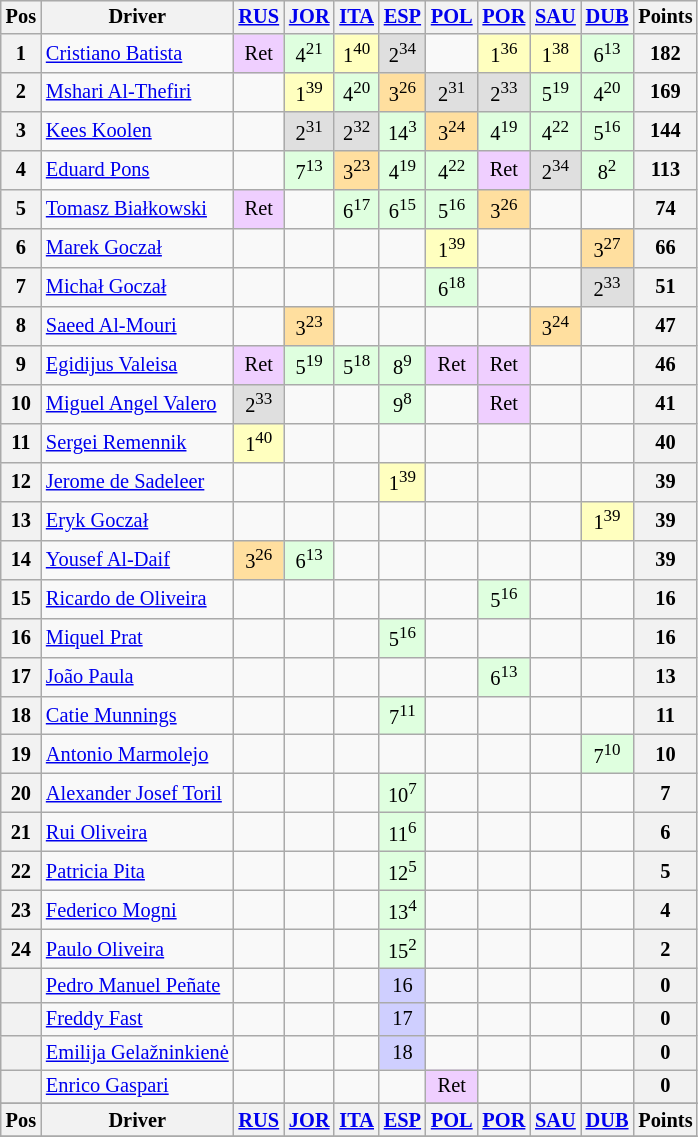<table class="wikitable" style="font-size: 85%; text-align: center; display: inline-table;">
<tr valign="top">
<th valign="middle">Pos</th>
<th valign="middle">Driver</th>
<th><a href='#'>RUS</a><br></th>
<th><a href='#'>JOR</a><br></th>
<th><a href='#'>ITA</a><br></th>
<th><a href='#'>ESP</a><br></th>
<th><a href='#'>POL</a><br></th>
<th><a href='#'>POR</a><br></th>
<th><a href='#'>SAU</a><br></th>
<th><a href='#'>DUB</a><br></th>
<th valign="middle">Points</th>
</tr>
<tr>
<th>1</th>
<td align=left> <a href='#'>Cristiano Batista</a></td>
<td style="background:#efcfff;">Ret</td>
<td style="background:#dfffdf;">4<sup>21</sup></td>
<td style="background:#ffffbf;">1<sup>40</sup></td>
<td style="background:#dfdfdf;">2<sup>34</sup></td>
<td></td>
<td style="background:#ffffbf;">1<sup>36</sup></td>
<td style="background:#ffffbf;">1<sup>38</sup></td>
<td style="background:#dfffdf;">6<sup>13</sup></td>
<th>182</th>
</tr>
<tr>
<th>2</th>
<td align=left> <a href='#'>Mshari Al-Thefiri</a></td>
<td></td>
<td style="background:#ffffbf;">1<sup>39</sup></td>
<td style="background:#dfffdf;">4<sup>20</sup></td>
<td style="background:#ffdf9f;">3<sup>26</sup></td>
<td style="background:#dfdfdf;">2<sup>31</sup></td>
<td style="background:#dfdfdf;">2<sup>33</sup></td>
<td style="background:#dfffdf;">5<sup>19</sup></td>
<td style="background:#dfffdf;">4<sup>20</sup></td>
<th>169</th>
</tr>
<tr>
<th>3</th>
<td align=left> <a href='#'>Kees Koolen</a></td>
<td></td>
<td style="background:#dfdfdf;">2<sup>31</sup></td>
<td style="background:#dfdfdf;">2<sup>32</sup></td>
<td style="background:#dfffdf;">14<sup>3</sup></td>
<td style="background:#ffdf9f;">3<sup>24</sup></td>
<td style="background:#dfffdf;">4<sup>19</sup></td>
<td style="background:#dfffdf;">4<sup>22</sup></td>
<td style="background:#dfffdf;">5<sup>16</sup></td>
<th>144</th>
</tr>
<tr>
<th>4</th>
<td align=left> <a href='#'>Eduard Pons</a></td>
<td></td>
<td style="background:#dfffdf;">7<sup>13</sup></td>
<td style="background:#ffdf9f;">3<sup>23</sup></td>
<td style="background:#dfffdf;">4<sup>19</sup></td>
<td style="background:#dfffdf;">4<sup>22</sup></td>
<td style="background:#efcfff;">Ret</td>
<td style="background:#dfdfdf;">2<sup>34</sup></td>
<td style="background:#dfffdf;">8<sup>2</sup></td>
<th>113</th>
</tr>
<tr>
<th>5</th>
<td align=left> <a href='#'>Tomasz Białkowski</a></td>
<td style="background:#efcfff;">Ret</td>
<td></td>
<td style="background:#dfffdf;">6<sup>17</sup></td>
<td style="background:#dfffdf;">6<sup>15</sup></td>
<td style="background:#dfffdf;">5<sup>16</sup></td>
<td style="background:#ffdf9f;">3<sup>26</sup></td>
<td></td>
<td></td>
<th>74</th>
</tr>
<tr>
<th>6</th>
<td align=left> <a href='#'>Marek Goczał</a></td>
<td></td>
<td></td>
<td></td>
<td></td>
<td style="background:#ffffbf;">1<sup>39</sup></td>
<td></td>
<td></td>
<td style="background:#ffdf9f;">3<sup>27</sup></td>
<th>66</th>
</tr>
<tr>
<th>7</th>
<td align=left> <a href='#'>Michał Goczał</a></td>
<td></td>
<td></td>
<td></td>
<td></td>
<td style="background:#dfffdf;">6<sup>18</sup></td>
<td></td>
<td></td>
<td style="background:#dfdfdf;">2<sup>33</sup></td>
<th>51</th>
</tr>
<tr>
<th>8</th>
<td align=left> <a href='#'>Saeed Al-Mouri</a></td>
<td></td>
<td style="background:#ffdf9f;">3<sup>23</sup></td>
<td></td>
<td></td>
<td></td>
<td></td>
<td style="background:#ffdf9f;">3<sup>24</sup></td>
<td></td>
<th>47</th>
</tr>
<tr>
<th>9</th>
<td align=left> <a href='#'>Egidijus Valeisa</a></td>
<td style="background:#efcfff;">Ret</td>
<td style="background:#dfffdf;">5<sup>19</sup></td>
<td style="background:#dfffdf;">5<sup>18</sup></td>
<td style="background:#dfffdf;">8<sup>9</sup></td>
<td style="background:#efcfff;">Ret</td>
<td style="background:#efcfff;">Ret</td>
<td></td>
<td></td>
<th>46</th>
</tr>
<tr>
<th>10</th>
<td align=left> <a href='#'>Miguel Angel Valero</a></td>
<td style="background:#dfdfdf;">2<sup>33</sup></td>
<td></td>
<td></td>
<td style="background:#dfffdf;">9<sup>8</sup></td>
<td></td>
<td style="background:#efcfff;">Ret</td>
<td></td>
<td></td>
<th>41</th>
</tr>
<tr>
<th>11</th>
<td align=left> <a href='#'>Sergei Remennik</a></td>
<td style="background:#ffffbf;">1<sup>40</sup></td>
<td></td>
<td></td>
<td></td>
<td></td>
<td></td>
<td></td>
<td></td>
<th>40</th>
</tr>
<tr>
<th>12</th>
<td align=left> <a href='#'>Jerome de Sadeleer</a></td>
<td></td>
<td></td>
<td></td>
<td style="background:#ffffbf;">1<sup>39</sup></td>
<td></td>
<td></td>
<td></td>
<td></td>
<th>39</th>
</tr>
<tr>
<th>13</th>
<td align=left> <a href='#'>Eryk Goczał</a></td>
<td></td>
<td></td>
<td></td>
<td></td>
<td></td>
<td></td>
<td></td>
<td style="background:#ffffbf;">1<sup>39</sup></td>
<th>39</th>
</tr>
<tr>
<th>14</th>
<td align=left> <a href='#'>Yousef Al-Daif</a></td>
<td style="background:#ffdf9f;">3<sup>26</sup></td>
<td style="background:#dfffdf;">6<sup>13</sup></td>
<td></td>
<td></td>
<td></td>
<td></td>
<td></td>
<td></td>
<th>39</th>
</tr>
<tr>
<th>15</th>
<td align=left> <a href='#'>Ricardo de Oliveira</a></td>
<td></td>
<td></td>
<td></td>
<td></td>
<td></td>
<td style="background:#dfffdf;">5<sup>16</sup></td>
<td></td>
<td></td>
<th>16</th>
</tr>
<tr>
<th>16</th>
<td align=left> <a href='#'>Miquel Prat</a></td>
<td></td>
<td></td>
<td></td>
<td style="background:#dfffdf;">5<sup>16</sup></td>
<td></td>
<td></td>
<td></td>
<td></td>
<th>16</th>
</tr>
<tr>
<th>17</th>
<td align=left> <a href='#'>João Paula</a></td>
<td></td>
<td></td>
<td></td>
<td></td>
<td></td>
<td style="background:#dfffdf;">6<sup>13</sup></td>
<td></td>
<td></td>
<th>13</th>
</tr>
<tr>
<th>18</th>
<td align=left> <a href='#'>Catie Munnings</a></td>
<td></td>
<td></td>
<td></td>
<td style="background:#dfffdf;">7<sup>11</sup></td>
<td></td>
<td></td>
<td></td>
<td></td>
<th>11</th>
</tr>
<tr>
<th>19</th>
<td align=left> <a href='#'>Antonio Marmolejo</a></td>
<td></td>
<td></td>
<td></td>
<td></td>
<td></td>
<td></td>
<td></td>
<td style="background:#dfffdf;">7<sup>10</sup></td>
<th>10</th>
</tr>
<tr>
<th>20</th>
<td align=left> <a href='#'>Alexander Josef Toril</a></td>
<td></td>
<td></td>
<td></td>
<td style="background:#dfffdf;">10<sup>7</sup></td>
<td></td>
<td></td>
<td></td>
<td></td>
<th>7</th>
</tr>
<tr>
<th>21</th>
<td align=left> <a href='#'>Rui Oliveira</a></td>
<td></td>
<td></td>
<td></td>
<td style="background:#dfffdf;">11<sup>6</sup></td>
<td></td>
<td></td>
<td></td>
<td></td>
<th>6</th>
</tr>
<tr>
<th>22</th>
<td align=left> <a href='#'>Patricia Pita</a></td>
<td></td>
<td></td>
<td></td>
<td style="background:#dfffdf;">12<sup>5</sup></td>
<td></td>
<td></td>
<td></td>
<td></td>
<th>5</th>
</tr>
<tr>
<th>23</th>
<td align=left> <a href='#'>Federico Mogni</a></td>
<td></td>
<td></td>
<td></td>
<td style="background:#dfffdf;">13<sup>4</sup></td>
<td></td>
<td></td>
<td></td>
<td></td>
<th>4</th>
</tr>
<tr>
<th>24</th>
<td align=left> <a href='#'>Paulo Oliveira</a></td>
<td></td>
<td></td>
<td></td>
<td style="background:#dfffdf;">15<sup>2</sup></td>
<td></td>
<td></td>
<td></td>
<td></td>
<th>2</th>
</tr>
<tr>
<th></th>
<td align=left> <a href='#'>Pedro Manuel Peñate</a></td>
<td></td>
<td></td>
<td></td>
<td style="background:#cfcfff;">16</td>
<td></td>
<td></td>
<td></td>
<td></td>
<th>0</th>
</tr>
<tr>
<th></th>
<td align=left> <a href='#'>Freddy Fast</a></td>
<td></td>
<td></td>
<td></td>
<td style="background:#cfcfff;">17</td>
<td></td>
<td></td>
<td></td>
<td></td>
<th>0</th>
</tr>
<tr>
<th></th>
<td align=left> <a href='#'>Emilija Gelažninkienė</a></td>
<td></td>
<td></td>
<td></td>
<td style="background:#cfcfff;">18</td>
<td></td>
<td></td>
<td></td>
<td></td>
<th>0</th>
</tr>
<tr>
<th></th>
<td align=left> <a href='#'>Enrico Gaspari</a></td>
<td></td>
<td></td>
<td></td>
<td></td>
<td style="background:#efcfff;">Ret</td>
<td></td>
<td></td>
<td></td>
<th>0</th>
</tr>
<tr>
</tr>
<tr valign="top">
<th valign="middle">Pos</th>
<th valign="middle">Driver</th>
<th><a href='#'>RUS</a><br></th>
<th><a href='#'>JOR</a><br></th>
<th><a href='#'>ITA</a><br></th>
<th><a href='#'>ESP</a><br></th>
<th><a href='#'>POL</a><br></th>
<th><a href='#'>POR</a><br></th>
<th><a href='#'>SAU</a><br></th>
<th><a href='#'>DUB</a><br></th>
<th valign="middle">Points</th>
</tr>
<tr>
</tr>
</table>
